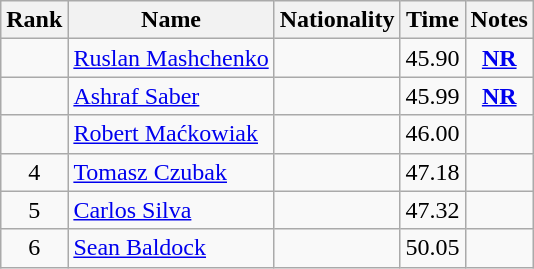<table class="wikitable sortable" style="text-align:center">
<tr>
<th>Rank</th>
<th>Name</th>
<th>Nationality</th>
<th>Time</th>
<th>Notes</th>
</tr>
<tr>
<td></td>
<td align="left"><a href='#'>Ruslan Mashchenko</a></td>
<td align=left></td>
<td>45.90</td>
<td><strong><a href='#'>NR</a></strong></td>
</tr>
<tr>
<td></td>
<td align="left"><a href='#'>Ashraf Saber</a></td>
<td align=left></td>
<td>45.99</td>
<td><strong><a href='#'>NR</a></strong></td>
</tr>
<tr>
<td></td>
<td align="left"><a href='#'>Robert Maćkowiak</a></td>
<td align=left></td>
<td>46.00</td>
<td></td>
</tr>
<tr>
<td>4</td>
<td align="left"><a href='#'>Tomasz Czubak</a></td>
<td align=left></td>
<td>47.18</td>
<td></td>
</tr>
<tr>
<td>5</td>
<td align="left"><a href='#'>Carlos Silva</a></td>
<td align=left></td>
<td>47.32</td>
<td></td>
</tr>
<tr>
<td>6</td>
<td align="left"><a href='#'>Sean Baldock</a></td>
<td align=left></td>
<td>50.05</td>
<td></td>
</tr>
</table>
